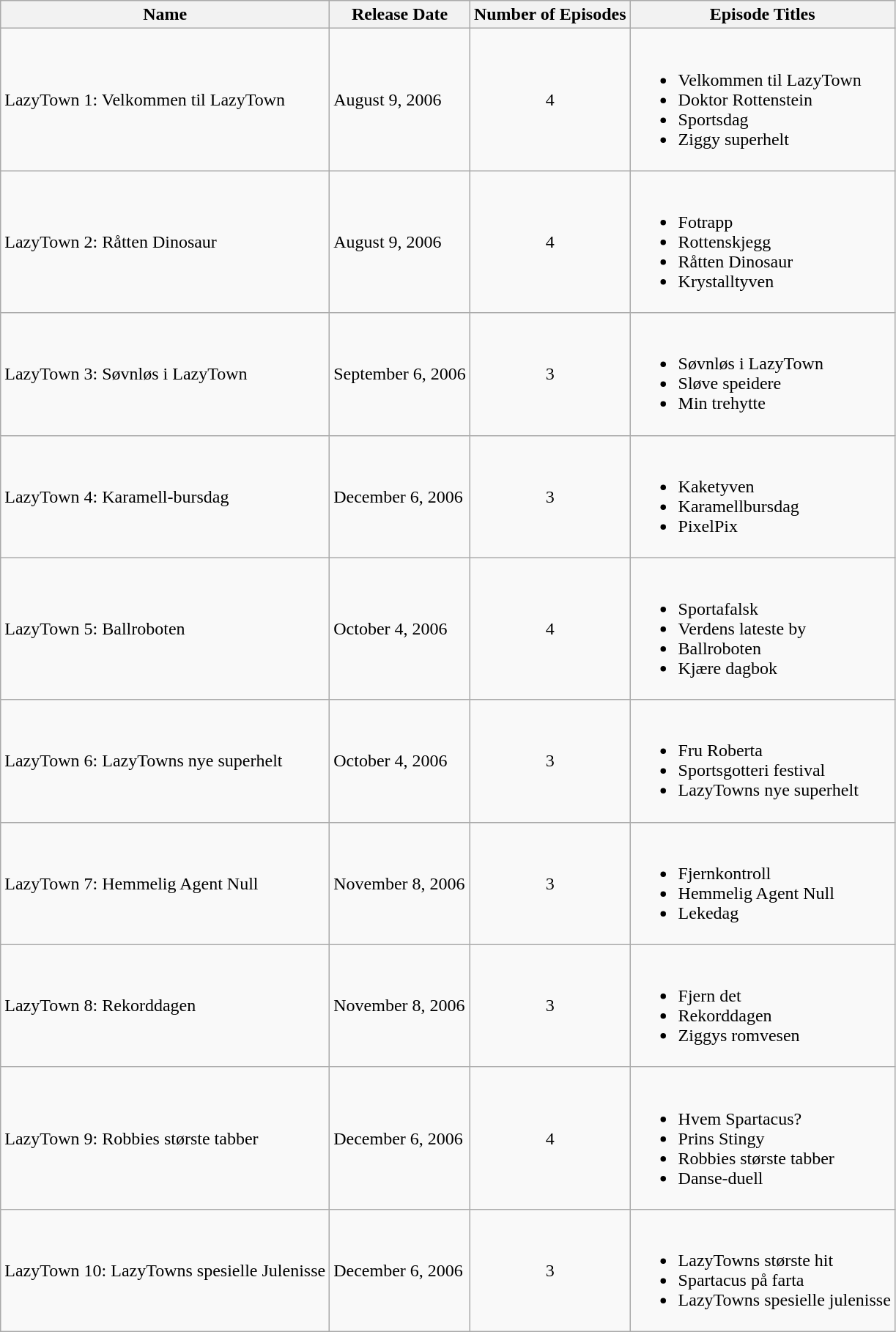<table class="wikitable">
<tr>
<th>Name</th>
<th>Release Date</th>
<th>Number of Episodes</th>
<th>Episode Titles</th>
</tr>
<tr>
<td>LazyTown 1: Velkommen til LazyTown</td>
<td>August 9, 2006</td>
<td align="center">4</td>
<td><br><ul><li>Velkommen til LazyTown</li><li>Doktor Rottenstein</li><li>Sportsdag</li><li>Ziggy superhelt</li></ul></td>
</tr>
<tr>
<td>LazyTown 2: Råtten Dinosaur</td>
<td>August 9, 2006</td>
<td align="center">4</td>
<td><br><ul><li>Fotrapp</li><li>Rottenskjegg</li><li>Råtten Dinosaur</li><li>Krystalltyven</li></ul></td>
</tr>
<tr>
<td>LazyTown 3: Søvnløs i LazyTown</td>
<td>September 6, 2006</td>
<td align="center">3</td>
<td><br><ul><li>Søvnløs i LazyTown</li><li>Sløve speidere</li><li>Min trehytte</li></ul></td>
</tr>
<tr>
<td>LazyTown 4: Karamell-bursdag</td>
<td>December 6, 2006</td>
<td align="center">3</td>
<td><br><ul><li>Kaketyven</li><li>Karamellbursdag</li><li>PixelPix</li></ul></td>
</tr>
<tr>
<td>LazyTown 5: Ballroboten</td>
<td>October 4, 2006</td>
<td align="center">4</td>
<td><br><ul><li>Sportafalsk</li><li>Verdens lateste by</li><li>Ballroboten</li><li>Kjære dagbok</li></ul></td>
</tr>
<tr>
<td>LazyTown 6: LazyTowns nye superhelt</td>
<td>October 4, 2006</td>
<td align="center">3</td>
<td><br><ul><li>Fru Roberta</li><li>Sportsgotteri festival</li><li>LazyTowns nye superhelt</li></ul></td>
</tr>
<tr>
<td>LazyTown 7: Hemmelig Agent Null</td>
<td>November 8, 2006</td>
<td align="center">3</td>
<td><br><ul><li>Fjernkontroll</li><li>Hemmelig Agent Null</li><li>Lekedag</li></ul></td>
</tr>
<tr>
<td>LazyTown 8: Rekorddagen</td>
<td>November 8, 2006</td>
<td align="center">3</td>
<td><br><ul><li>Fjern det</li><li>Rekorddagen</li><li>Ziggys romvesen</li></ul></td>
</tr>
<tr>
<td>LazyTown 9: Robbies største tabber</td>
<td>December 6, 2006</td>
<td align="center">4</td>
<td><br><ul><li>Hvem Spartacus?</li><li>Prins Stingy</li><li>Robbies største tabber</li><li>Danse-duell</li></ul></td>
</tr>
<tr>
<td>LazyTown 10: LazyTowns spesielle Julenisse</td>
<td>December 6, 2006</td>
<td align="center">3</td>
<td><br><ul><li>LazyTowns største hit</li><li>Spartacus på farta</li><li>LazyTowns spesielle julenisse</li></ul></td>
</tr>
</table>
